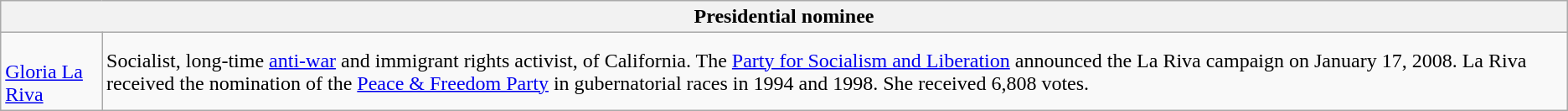<table class=wikitable>
<tr>
<th colspan=3>Presidential nominee</th>
</tr>
<tr>
<td><br><a href='#'>Gloria La Riva</a></td>
<td>Socialist, long-time <a href='#'>anti-war</a> and immigrant rights activist, of California. The <a href='#'>Party for Socialism and Liberation</a> announced the La Riva campaign on January 17, 2008. La Riva received the nomination of the <a href='#'>Peace & Freedom Party</a> in gubernatorial races in 1994 and 1998. She received 6,808 votes.</td>
</tr>
</table>
